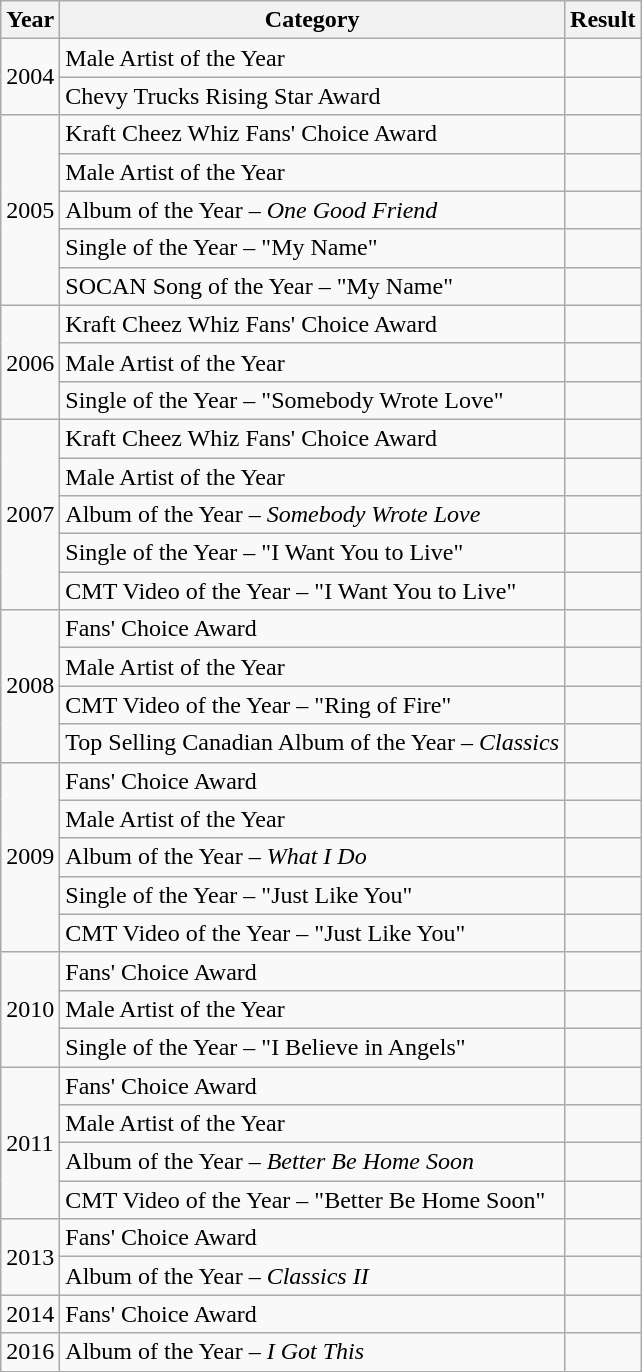<table class="wikitable">
<tr>
<th>Year</th>
<th>Category</th>
<th>Result</th>
</tr>
<tr>
<td rowspan="2">2004</td>
<td>Male Artist of the Year</td>
<td></td>
</tr>
<tr>
<td>Chevy Trucks Rising Star Award</td>
<td></td>
</tr>
<tr>
<td rowspan="5">2005</td>
<td>Kraft Cheez Whiz Fans' Choice Award</td>
<td></td>
</tr>
<tr>
<td>Male Artist of the Year</td>
<td></td>
</tr>
<tr>
<td>Album of the Year – <em>One Good Friend</em></td>
<td></td>
</tr>
<tr>
<td>Single of the Year – "My Name"</td>
<td></td>
</tr>
<tr>
<td>SOCAN Song of the Year – "My Name"</td>
<td></td>
</tr>
<tr>
<td rowspan="3">2006</td>
<td>Kraft Cheez Whiz Fans' Choice Award</td>
<td></td>
</tr>
<tr>
<td>Male Artist of the Year</td>
<td></td>
</tr>
<tr>
<td>Single of the Year – "Somebody Wrote Love"</td>
<td></td>
</tr>
<tr>
<td rowspan="5">2007</td>
<td>Kraft Cheez Whiz Fans' Choice Award</td>
<td></td>
</tr>
<tr>
<td>Male Artist of the Year</td>
<td></td>
</tr>
<tr>
<td>Album of the Year – <em>Somebody Wrote Love</em></td>
<td></td>
</tr>
<tr>
<td>Single of the Year – "I Want You to Live"</td>
<td></td>
</tr>
<tr>
<td>CMT Video of the Year – "I Want You to Live"</td>
<td></td>
</tr>
<tr>
<td rowspan="4">2008</td>
<td>Fans' Choice Award</td>
<td></td>
</tr>
<tr>
<td>Male Artist of the Year</td>
<td></td>
</tr>
<tr>
<td>CMT Video of the Year – "Ring of Fire"</td>
<td></td>
</tr>
<tr>
<td>Top Selling Canadian Album of the Year – <em>Classics</em></td>
<td></td>
</tr>
<tr>
<td rowspan="5">2009</td>
<td>Fans' Choice Award</td>
<td></td>
</tr>
<tr>
<td>Male Artist of the Year</td>
<td></td>
</tr>
<tr>
<td>Album of the Year – <em>What I Do</em></td>
<td></td>
</tr>
<tr>
<td>Single of the Year – "Just Like You"</td>
<td></td>
</tr>
<tr>
<td>CMT Video of the Year – "Just Like You"</td>
<td></td>
</tr>
<tr>
<td rowspan="3">2010</td>
<td>Fans' Choice Award</td>
<td></td>
</tr>
<tr>
<td>Male Artist of the Year</td>
<td></td>
</tr>
<tr>
<td>Single of the Year – "I Believe in Angels"</td>
<td></td>
</tr>
<tr>
<td rowspan="4">2011</td>
<td>Fans' Choice Award</td>
<td></td>
</tr>
<tr>
<td>Male Artist of the Year</td>
<td></td>
</tr>
<tr>
<td>Album of the Year – <em>Better Be Home Soon</em></td>
<td></td>
</tr>
<tr>
<td>CMT Video of the Year – "Better Be Home Soon"</td>
<td></td>
</tr>
<tr>
<td rowspan="2">2013</td>
<td>Fans' Choice Award</td>
<td></td>
</tr>
<tr>
<td>Album of the Year – <em>Classics II</em></td>
<td></td>
</tr>
<tr>
<td>2014</td>
<td>Fans' Choice Award</td>
<td></td>
</tr>
<tr>
<td>2016</td>
<td>Album of the Year – <em>I Got This</em></td>
<td></td>
</tr>
</table>
